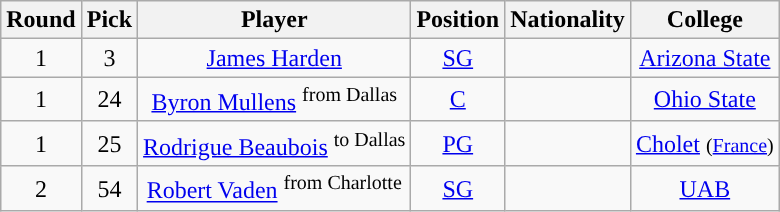<table class="wikitable sortable sortable">
<tr>
<th>Round</th>
<th>Pick</th>
<th>Player</th>
<th>Position</th>
<th>Nationality</th>
<th>College</th>
</tr>
<tr style="text-align: center">
<td>1</td>
<td>3</td>
<td><a href='#'>James Harden</a></td>
<td><a href='#'>SG</a></td>
<td></td>
<td><a href='#'>Arizona State</a></td>
</tr>
<tr style="text-align: center">
<td>1</td>
<td>24</td>
<td><a href='#'>Byron Mullens</a> <sup>from Dallas</sup></td>
<td><a href='#'>C</a></td>
<td></td>
<td><a href='#'>Ohio State</a></td>
</tr>
<tr style="text-align: center">
<td>1</td>
<td>25</td>
<td><a href='#'>Rodrigue Beaubois</a> <sup>to Dallas</sup></td>
<td><a href='#'>PG</a></td>
<td></td>
<td><a href='#'>Cholet</a> <small>(<a href='#'>France</a>)</small></td>
</tr>
<tr style="text-align: center">
<td>2</td>
<td>54</td>
<td><a href='#'>Robert Vaden</a> <sup>from Charlotte</sup></td>
<td><a href='#'>SG</a></td>
<td></td>
<td><a href='#'>UAB</a></td>
</tr>
</table>
